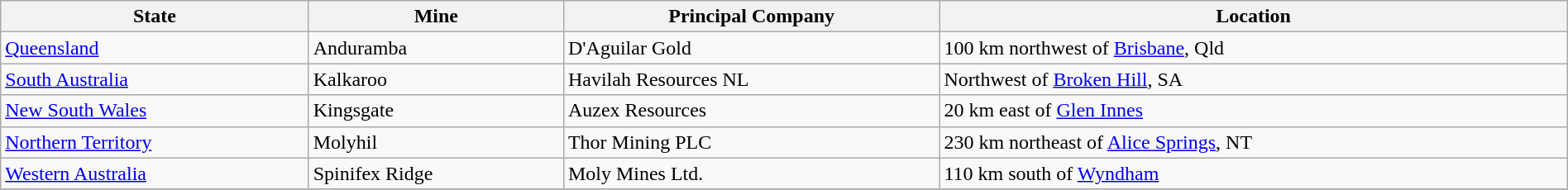<table class="wikitable" width="100%">
<tr>
<th>State</th>
<th>Mine</th>
<th>Principal Company</th>
<th>Location</th>
</tr>
<tr>
<td><a href='#'>Queensland</a></td>
<td>Anduramba</td>
<td>D'Aguilar Gold</td>
<td>100 km northwest of <a href='#'>Brisbane</a>, Qld</td>
</tr>
<tr>
<td><a href='#'>South Australia</a></td>
<td>Kalkaroo</td>
<td>Havilah Resources NL</td>
<td>Northwest of <a href='#'>Broken Hill</a>, SA</td>
</tr>
<tr>
<td><a href='#'>New South Wales</a></td>
<td>Kingsgate</td>
<td>Auzex Resources</td>
<td>20 km east of <a href='#'>Glen Innes</a></td>
</tr>
<tr>
<td><a href='#'>Northern Territory</a></td>
<td>Molyhil</td>
<td>Thor Mining PLC</td>
<td>230 km northeast of <a href='#'>Alice Springs</a>, NT</td>
</tr>
<tr>
<td><a href='#'>Western Australia</a></td>
<td>Spinifex Ridge</td>
<td>Moly Mines Ltd.</td>
<td>110 km south of <a href='#'>Wyndham</a></td>
</tr>
<tr>
</tr>
</table>
